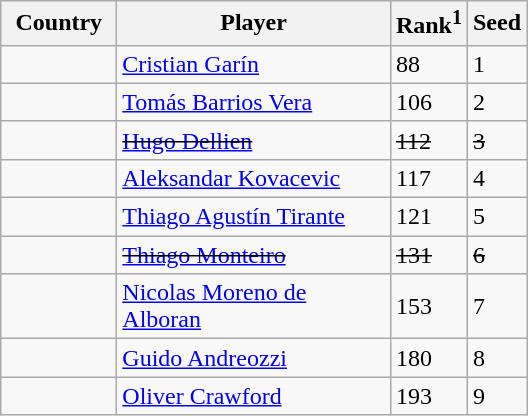<table class="sortable wikitable">
<tr>
<th width="70">Country</th>
<th width="175">Player</th>
<th>Rank<sup>1</sup></th>
<th>Seed</th>
</tr>
<tr>
<td></td>
<td><a href='#'>Cristian Garín</a></td>
<td>88</td>
<td>1</td>
</tr>
<tr>
<td></td>
<td><a href='#'>Tomás Barrios Vera</a></td>
<td>106</td>
<td>2</td>
</tr>
<tr>
<td><s></s></td>
<td><s><a href='#'>Hugo Dellien</a></s></td>
<td><s>112</s></td>
<td><s>3</s></td>
</tr>
<tr>
<td></td>
<td><a href='#'>Aleksandar Kovacevic</a></td>
<td>117</td>
<td>4</td>
</tr>
<tr>
<td></td>
<td><a href='#'>Thiago Agustín Tirante</a></td>
<td>121</td>
<td>5</td>
</tr>
<tr>
<td><s></s></td>
<td><s><a href='#'>Thiago Monteiro</a></s></td>
<td><s>131</s></td>
<td><s>6</s></td>
</tr>
<tr>
<td></td>
<td><a href='#'>Nicolas Moreno de Alboran</a></td>
<td>153</td>
<td>7</td>
</tr>
<tr>
<td></td>
<td><a href='#'>Guido Andreozzi</a></td>
<td>180</td>
<td>8</td>
</tr>
<tr>
<td></td>
<td><a href='#'>Oliver Crawford</a></td>
<td>193</td>
<td>9</td>
</tr>
</table>
